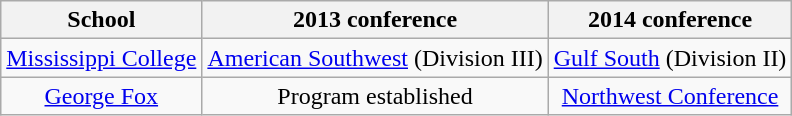<table class="wikitable sortable">
<tr>
<th>School</th>
<th>2013 conference</th>
<th>2014 conference</th>
</tr>
<tr style="text-align:center;">
<td><a href='#'>Mississippi College</a></td>
<td><a href='#'>American Southwest</a> (Division III)</td>
<td><a href='#'>Gulf South</a> (Division II)</td>
</tr>
<tr style="text-align:center;">
<td><a href='#'>George Fox</a></td>
<td>Program established</td>
<td><a href='#'>Northwest Conference</a></td>
</tr>
</table>
